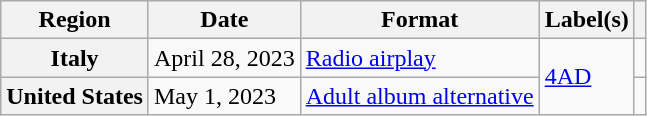<table class="wikitable plainrowheaders">
<tr>
<th scope="col">Region</th>
<th scope="col">Date</th>
<th scope="col">Format</th>
<th scope="col">Label(s)</th>
<th scope="col"></th>
</tr>
<tr>
<th scope="row">Italy</th>
<td>April 28, 2023</td>
<td><a href='#'>Radio airplay</a></td>
<td rowspan="2"><a href='#'>4AD</a></td>
<td style="text-align:center;"></td>
</tr>
<tr>
<th scope="row">United States</th>
<td>May 1, 2023</td>
<td><a href='#'>Adult album alternative</a></td>
<td style="text-align:center;"></td>
</tr>
</table>
